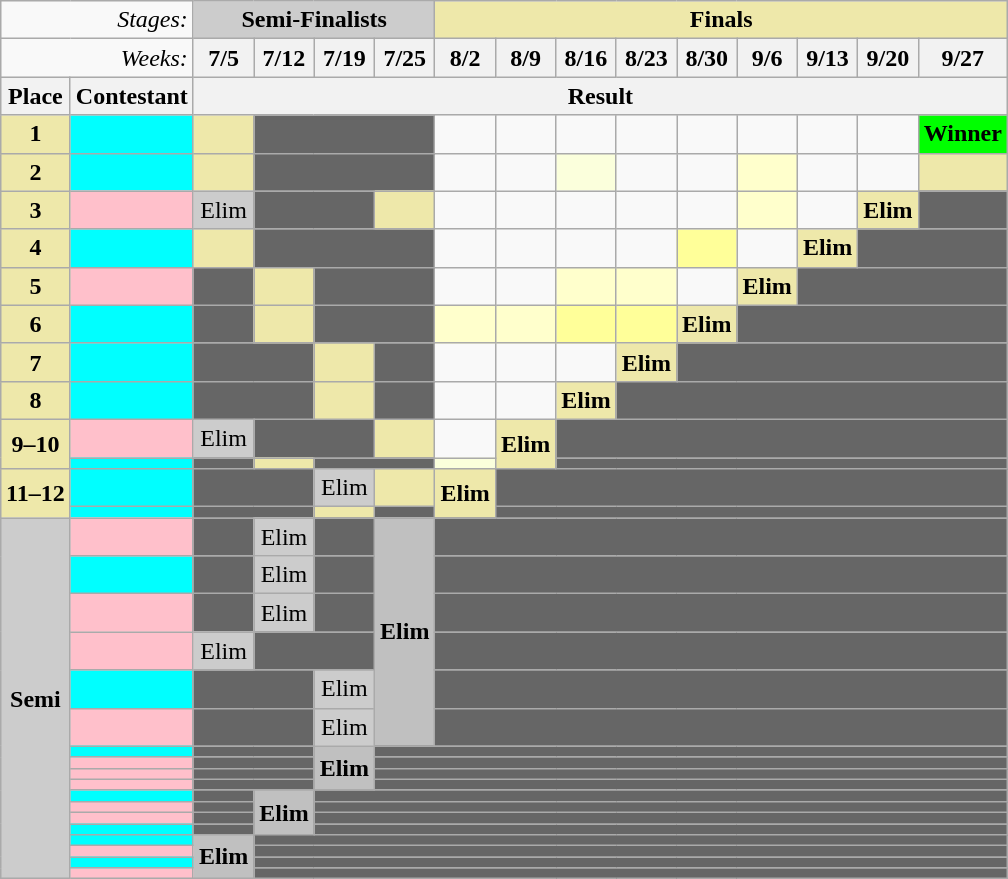<table class="wikitable" align="center" style="margin:1em auto;">
<tr>
<td colspan="2" align="right"><em>Stages:</em></td>
<td colspan="4" bgcolor="CCCCCC" align="Center"><strong>Semi-Finalists</strong></td>
<td colspan="13" bgcolor="palegoldenrod" align="Center"><strong>Finals</strong></td>
</tr>
<tr>
<td colspan="2" align="right"><em>Weeks:</em></td>
<th>7/5</th>
<th>7/12</th>
<th>7/19</th>
<th>7/25</th>
<th>8/2</th>
<th>8/9</th>
<th>8/16</th>
<th>8/23</th>
<th>8/30</th>
<th>9/6</th>
<th>9/13</th>
<th>9/20</th>
<th>9/27</th>
</tr>
<tr>
<th>Place</th>
<th>Contestant</th>
<th colspan="16" align="center">Result</th>
</tr>
<tr>
<td align="center" bgcolor="palegoldenrod"><strong>1</strong></td>
<td bgcolor="cyan"></td>
<td bgcolor="palegoldenrod" align="center"></td>
<td colspan="3" bgcolor="666666"></td>
<td></td>
<td></td>
<td></td>
<td></td>
<td></td>
<td></td>
<td></td>
<td></td>
<td align="center" bgcolor="Lime"><strong>Winner</strong></td>
</tr>
<tr>
<td align="center" bgcolor="palegoldenrod"><strong>2</strong></td>
<td bgcolor="cyan"></td>
<td bgcolor="palegoldenrod" align="center"></td>
<td colspan="3" bgcolor="666666"></td>
<td></td>
<td></td>
<td bgcolor="#FBFFDC" align="center"></td>
<td></td>
<td></td>
<td bgcolor="#FFFFCC" align="center"></td>
<td></td>
<td></td>
<td bgcolor="palegoldenrod" align="center"></td>
</tr>
<tr>
<td align="center" bgcolor="palegoldenrod"><strong>3</strong></td>
<td bgcolor="pink"></td>
<td bgcolor="#CCCCCC" align="center">Elim</td>
<td colspan="2" bgcolor="666666"></td>
<td bgcolor="palegoldenrod" align="center"></td>
<td></td>
<td></td>
<td></td>
<td></td>
<td></td>
<td bgcolor="#FFFFCC" align="center"></td>
<td></td>
<td bgcolor="palegoldenrod" align="center"><strong>Elim</strong></td>
<td colspan="2" bgcolor="666666"></td>
</tr>
<tr>
<td align="center" bgcolor="palegoldenrod"><strong>4</strong></td>
<td bgcolor="cyan"></td>
<td bgcolor="palegoldenrod" align="center"></td>
<td colspan="3" bgcolor="666666"></td>
<td></td>
<td></td>
<td></td>
<td></td>
<td bgcolor="#FFFF99" align="center"></td>
<td></td>
<td bgcolor="palegoldenrod" align="center"><strong>Elim</strong></td>
<td colspan="3" bgcolor="666666"></td>
</tr>
<tr>
<td align="center" bgcolor="palegoldenrod"><strong>5</strong></td>
<td bgcolor="pink"></td>
<td bgcolor="666666"></td>
<td bgcolor="palegoldenrod" align="center"></td>
<td colspan="2" bgcolor="666666"></td>
<td></td>
<td></td>
<td bgcolor="#FFFFCC" align="center"></td>
<td bgcolor="#FFFFCC" align="center"></td>
<td></td>
<td bgcolor="palegoldenrod" align="center"><strong>Elim</strong></td>
<td colspan="4" bgcolor="666666"></td>
</tr>
<tr>
<td align="center" bgcolor="palegoldenrod"><strong>6</strong></td>
<td bgcolor="cyan"></td>
<td bgcolor="666666"></td>
<td bgcolor="palegoldenrod" align="center"></td>
<td colspan="2" bgcolor="666666"></td>
<td bgcolor="#FFFFCC" align="center"></td>
<td bgcolor="#FFFFCC" align="center"></td>
<td bgcolor="#FFFF99" align="center"></td>
<td bgcolor="#FFFF99" align="center"></td>
<td bgcolor="palegoldenrod" align="center"><strong>Elim</strong></td>
<td colspan="5" bgcolor="666666"></td>
</tr>
<tr>
<td align="center" bgcolor="palegoldenrod"><strong>7</strong></td>
<td bgcolor="cyan"></td>
<td colspan="2" bgcolor="666666"></td>
<td bgcolor="palegoldenrod" align="center"></td>
<td bgcolor="666666"></td>
<td></td>
<td></td>
<td></td>
<td align="center" bgcolor="palegoldenrod"><strong>Elim</strong></td>
<td colspan="6" bgcolor="666666"></td>
</tr>
<tr>
<td align="center" bgcolor="palegoldenrod"><strong>8</strong></td>
<td bgcolor="cyan"></td>
<td colspan="2" bgcolor="666666"></td>
<td bgcolor="palegoldenrod" align="center"></td>
<td bgcolor="666666"></td>
<td></td>
<td></td>
<td align="center" bgcolor="palegoldenrod"><strong>Elim</strong></td>
<td colspan="7" bgcolor="666666"></td>
</tr>
<tr>
<td align="center" bgcolor="palegoldenrod" rowspan="2"><strong>9–10</strong></td>
<td bgcolor="pink"></td>
<td bgcolor="#CCCCCC" align="center">Elim</td>
<td colspan="2" bgcolor="666666"></td>
<td bgcolor="palegoldenrod" align="center"></td>
<td></td>
<td align="center" bgcolor="palegoldenrod" rowspan="2"><strong>Elim</strong></td>
<td colspan="7" bgcolor="666666"></td>
</tr>
<tr>
<td bgcolor="cyan"></td>
<td bgcolor="666666"></td>
<td bgcolor="palegoldenrod" align="center"></td>
<td colspan="2" bgcolor="666666"></td>
<td bgcolor="#FBFFDC" align="center"></td>
<td colspan="8" bgcolor="666666"></td>
</tr>
<tr>
<td align="center" bgcolor="palegoldenrod" rowspan="2"><strong>11–12</strong></td>
<td bgcolor="cyan"></td>
<td colspan="2" bgcolor="666666"></td>
<td bgcolor="#CCCCCC" align="center">Elim</td>
<td bgcolor="palegoldenrod" align="center"></td>
<td bgcolor="palegoldenrod" align="center" rowspan="2"><strong>Elim</strong></td>
<td colspan="9" bgcolor="666666"></td>
</tr>
<tr>
<td bgcolor="cyan"></td>
<td colspan="2" bgcolor="666666"></td>
<td bgcolor="palegoldenrod" align="center"></td>
<td bgcolor="666666"></td>
<td colspan="10" bgcolor="666666"></td>
</tr>
<tr>
<td bgcolor="CCCCCC" align="center" rowspan="24"><strong>Semi</strong></td>
<td bgcolor="pink"></td>
<td bgcolor="666666"></td>
<td bgcolor="#CCCCCC" align="center">Elim</td>
<td bgcolor="666666"></td>
<td bgcolor="silver" rowspan="6"><strong>Elim</strong></td>
<td colspan="11" bgcolor="666666"></td>
</tr>
<tr>
<td bgcolor="cyan"></td>
<td bgcolor="666666"></td>
<td bgcolor="#CCCCCC" align="center">Elim</td>
<td bgcolor="666666"></td>
<td colspan="11" bgcolor="666666"></td>
</tr>
<tr>
<td bgcolor="pink"></td>
<td bgcolor="666666"></td>
<td bgcolor="#CCCCCC" align="center">Elim</td>
<td bgcolor="666666"></td>
<td colspan="11" bgcolor="666666"></td>
</tr>
<tr>
<td bgcolor="pink"></td>
<td bgcolor="#CCCCCC" align="center">Elim</td>
<td colspan="2" bgcolor="666666"></td>
<td colspan="11" bgcolor="666666"></td>
</tr>
<tr>
<td bgcolor="cyan"></td>
<td colspan="2" bgcolor="666666"></td>
<td bgcolor="#CCCCCC" align="center">Elim</td>
<td colspan="11" bgcolor="666666"></td>
</tr>
<tr>
<td bgcolor="pink"></td>
<td colspan="2" bgcolor="666666"></td>
<td bgcolor="#CCCCCC" align="center">Elim</td>
<td colspan="11" bgcolor="666666"></td>
</tr>
<tr>
<td bgcolor="cyan"></td>
<td colspan="2" bgcolor="666666"></td>
<td bgcolor="silver" rowspan="4"><strong>Elim</strong></td>
<td colspan="12" bgcolor="666666"></td>
</tr>
<tr>
<td bgcolor="pink"></td>
<td colspan="2" bgcolor="666666"></td>
<td colspan="12" bgcolor="666666"></td>
</tr>
<tr>
<td bgcolor="pink"></td>
<td colspan="2" bgcolor="666666"></td>
<td colspan="12" bgcolor="666666"></td>
</tr>
<tr>
<td bgcolor="pink"></td>
<td colspan="2" bgcolor="666666"></td>
<td colspan="12" bgcolor="666666"></td>
</tr>
<tr>
<td bgcolor="cyan"></td>
<td colspan="1" bgcolor="666666"></td>
<td bgcolor="silver" rowspan="4"><strong>Elim</strong></td>
<td colspan="13" bgcolor="666666"></td>
</tr>
<tr>
<td bgcolor="pink"></td>
<td colspan="1" bgcolor="666666"></td>
<td colspan="13" bgcolor="666666"></td>
</tr>
<tr>
<td bgcolor="pink"></td>
<td colspan="1" bgcolor="666666"></td>
<td colspan="13" bgcolor="666666"></td>
</tr>
<tr>
<td bgcolor="cyan"></td>
<td colspan="1" bgcolor="666666"></td>
<td colspan="13" bgcolor="666666"></td>
</tr>
<tr>
<td bgcolor="cyan"></td>
<td bgcolor="silver" rowspan="4"><strong>Elim</strong></td>
<td colspan="14" bgcolor="666666"></td>
</tr>
<tr>
<td bgcolor="pink"></td>
<td colspan="14" bgcolor="666666"></td>
</tr>
<tr>
<td bgcolor="cyan"></td>
<td colspan="14" bgcolor="666666"></td>
</tr>
<tr>
<td bgcolor="pink"></td>
<td colspan="14" bgcolor="666666"></td>
</tr>
</table>
